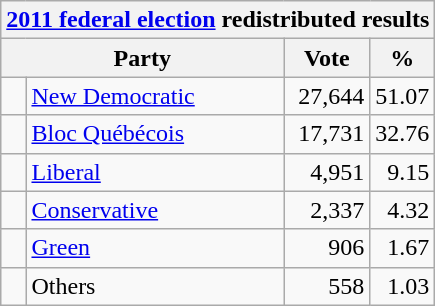<table class="wikitable">
<tr>
<th colspan="4"><a href='#'>2011 federal election</a> redistributed results</th>
</tr>
<tr>
<th bgcolor="#DDDDFF" width="130px" colspan="2">Party</th>
<th bgcolor="#DDDDFF" width="50px">Vote</th>
<th bgcolor="#DDDDFF" width="30px">%</th>
</tr>
<tr>
<td> </td>
<td><a href='#'>New Democratic</a></td>
<td align=right>27,644</td>
<td align=right>51.07</td>
</tr>
<tr>
<td> </td>
<td><a href='#'>Bloc Québécois</a></td>
<td align=right>17,731</td>
<td align=right>32.76</td>
</tr>
<tr>
<td> </td>
<td><a href='#'>Liberal</a></td>
<td align=right>4,951</td>
<td align=right>9.15</td>
</tr>
<tr>
<td> </td>
<td><a href='#'>Conservative</a></td>
<td align=right>2,337</td>
<td align=right>4.32</td>
</tr>
<tr>
<td> </td>
<td><a href='#'>Green</a></td>
<td align=right>906</td>
<td align=right>1.67</td>
</tr>
<tr>
<td> </td>
<td>Others</td>
<td align=right>558</td>
<td align=right>1.03</td>
</tr>
</table>
